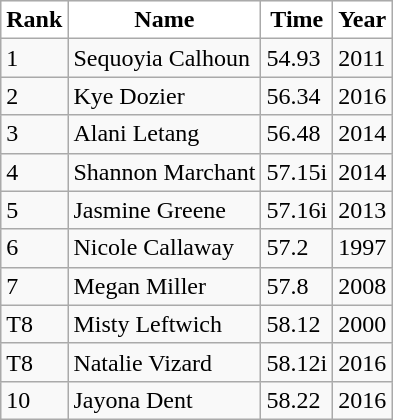<table class="wikitable">
<tr>
<th style="background:white">Rank</th>
<th style="background:white">Name</th>
<th style="background:white">Time</th>
<th style="background:white">Year</th>
</tr>
<tr>
<td>1</td>
<td>Sequoyia Calhoun</td>
<td>54.93</td>
<td>2011</td>
</tr>
<tr>
<td>2</td>
<td>Kye Dozier</td>
<td>56.34</td>
<td>2016</td>
</tr>
<tr>
<td>3</td>
<td>Alani Letang</td>
<td>56.48</td>
<td>2014</td>
</tr>
<tr>
<td>4</td>
<td>Shannon Marchant</td>
<td>57.15i</td>
<td>2014</td>
</tr>
<tr>
<td>5</td>
<td>Jasmine Greene</td>
<td>57.16i</td>
<td>2013</td>
</tr>
<tr>
<td>6</td>
<td>Nicole Callaway</td>
<td>57.2</td>
<td>1997</td>
</tr>
<tr>
<td>7</td>
<td>Megan Miller</td>
<td>57.8</td>
<td>2008</td>
</tr>
<tr>
<td>T8</td>
<td>Misty Leftwich</td>
<td>58.12</td>
<td>2000</td>
</tr>
<tr>
<td>T8</td>
<td>Natalie Vizard</td>
<td>58.12i</td>
<td>2016</td>
</tr>
<tr>
<td>10</td>
<td>Jayona Dent</td>
<td>58.22</td>
<td>2016</td>
</tr>
</table>
